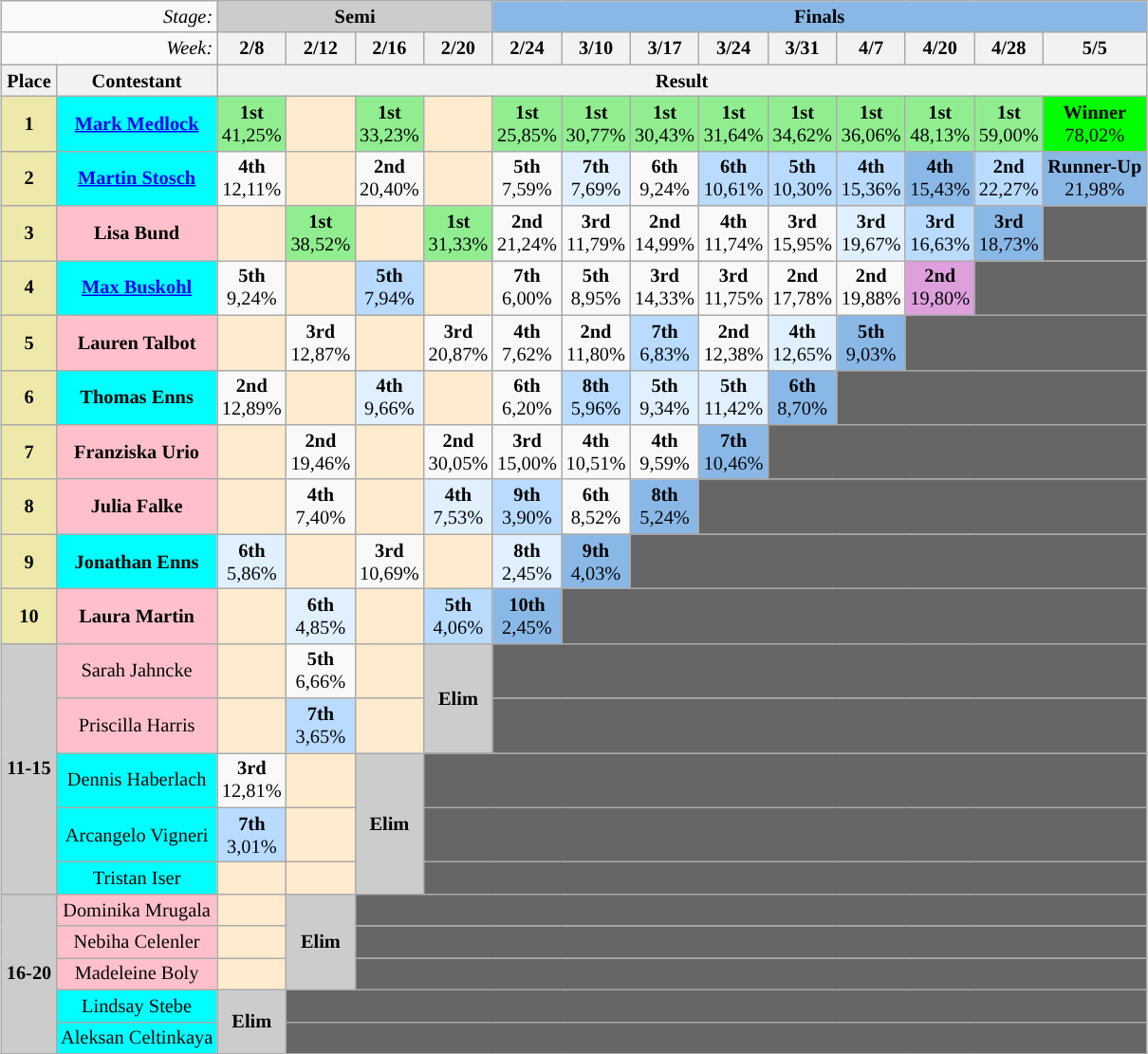<table class="wikitable" style="text-align:center; font-size:85%; margin:1em auto;">
<tr>
<td style="text-align:right;" colspan="2"><em>Stage:</em></td>
<td style="background:#ccc;" colspan="4"><strong>Semi</strong></td>
<td style="background:#8ab8e6;" colspan="9"><strong>Finals</strong></td>
</tr>
<tr>
<td style="text-align:right;" colspan="2"><em>Week:</em></td>
<th>2/8</th>
<th>2/12</th>
<th>2/16</th>
<th>2/20</th>
<th>2/24</th>
<th>3/10</th>
<th>3/17</th>
<th>3/24</th>
<th>3/31</th>
<th>4/7</th>
<th>4/20</th>
<th>4/28</th>
<th>5/5</th>
</tr>
<tr>
<th>Place</th>
<th>Contestant</th>
<th colspan="13" align="center">Result</th>
</tr>
<tr>
<td align="center" bgcolor="palegoldenrod"><strong>1</strong></td>
<td bgcolor="cyan"><strong><a href='#'>Mark Medlock</a></strong></td>
<td style="background:lightgreen;"><strong>1st</strong><br>41,25%</td>
<td bgcolor="#FFEBCD"></td>
<td style="background:lightgreen;"><strong>1st</strong><br>33,23%</td>
<td bgcolor="#FFEBCD"></td>
<td style="background:lightgreen;"><strong>1st</strong><br>25,85%</td>
<td style="background:lightgreen;"><strong>1st</strong><br>30,77%</td>
<td style="background:lightgreen;"><strong>1st</strong><br>30,43%</td>
<td style="background:lightgreen;"><strong>1st</strong><br>31,64%</td>
<td style="background:lightgreen;"><strong>1st</strong><br>34,62%</td>
<td style="background:lightgreen;"><strong>1st</strong><br>36,06%</td>
<td style="background:lightgreen;"><strong>1st</strong><br>48,13%</td>
<td style="background:lightgreen;"><strong>1st</strong><br>59,00%</td>
<td bgcolor="lime" align="center"><strong>Winner</strong><br>78,02%</td>
</tr>
<tr>
<td align="center" bgcolor="palegoldenrod"><strong>2</strong></td>
<td bgcolor="cyan"><strong><a href='#'>Martin Stosch</a></strong></td>
<td><strong>4th</strong><br>12,11%</td>
<td bgcolor="#FFEBCD"></td>
<td><strong>2nd</strong><br>20,40%</td>
<td bgcolor="#FFEBCD"></td>
<td><strong>5th</strong><br>7,59%</td>
<td style="background:#e0f0ff;"><strong>7th</strong><br>7,69%</td>
<td><strong>6th</strong><br>9,24%</td>
<td style="background:#b8dbff;"><strong>6th</strong><br>10,61%</td>
<td style="background:#b8dbff;"><strong>5th</strong><br>10,30%</td>
<td style="background:#b8dbff;"><strong>4th</strong><br>15,36%</td>
<td style="background:#8ab8e6;"><strong>4th</strong><br>15,43%</td>
<td style="background:#b8dbff;"><strong>2nd</strong><br>22,27%</td>
<td style="background:#8ab8e6;"><strong>Runner-Up</strong><br>21,98%</td>
</tr>
<tr>
<td align="center" bgcolor="palegoldenrod"><strong>3</strong></td>
<td bgcolor="pink"><strong>Lisa Bund</strong></td>
<td bgcolor="#FFEBCD"></td>
<td style="background:lightgreen;"><strong>1st</strong><br>38,52%</td>
<td bgcolor="#FFEBCD"></td>
<td style="background:lightgreen;"><strong>1st</strong><br>31,33%</td>
<td><strong>2nd</strong><br>21,24%</td>
<td><strong>3rd</strong><br>11,79%</td>
<td><strong>2nd</strong><br>14,99%</td>
<td><strong>4th</strong><br>11,74%</td>
<td><strong>3rd</strong><br>15,95%</td>
<td style="background:#e0f0ff;"><strong>3rd</strong><br>19,67%</td>
<td style="background:#b8dbff;"><strong>3rd</strong><br>16,63%</td>
<td style="background:#8ab8e6;"><strong>3rd</strong><br>18,73%</td>
<td bgcolor="666666"></td>
</tr>
<tr>
<td align="center" bgcolor="palegoldenrod"><strong>4</strong></td>
<td bgcolor="cyan"><strong><a href='#'>Max Buskohl</a></strong></td>
<td><strong>5th</strong><br>9,24%</td>
<td bgcolor="#FFEBCD"></td>
<td style="background:#b8dbff;"><strong>5th</strong><br>7,94%</td>
<td bgcolor="#FFEBCD"></td>
<td><strong>7th</strong><br>6,00%</td>
<td><strong>5th</strong><br>8,95%</td>
<td><strong>3rd</strong><br>14,33%</td>
<td><strong>3rd</strong><br>11,75%</td>
<td><strong>2nd</strong><br>17,78%</td>
<td><strong>2nd</strong><br>19,88%</td>
<td style="background:#DDA0DD;"><strong>2nd</strong><br>19,80%</td>
<td colspan="2" bgcolor="666666"></td>
</tr>
<tr>
<td align="center" bgcolor="palegoldenrod"><strong>5</strong></td>
<td bgcolor="pink"><strong>Lauren Talbot</strong></td>
<td bgcolor="#FFEBCD"></td>
<td><strong>3rd</strong><br>12,87%</td>
<td bgcolor="#FFEBCD"></td>
<td><strong>3rd</strong><br>20,87%</td>
<td><strong>4th</strong><br>7,62%</td>
<td><strong>2nd</strong><br>11,80%</td>
<td style="background:#b8dbff;"><strong>7th</strong><br>6,83%</td>
<td><strong>2nd</strong><br>12,38%</td>
<td style="background:#e0f0ff;"><strong>4th</strong><br>12,65%</td>
<td style="background:#8ab8e6;"><strong>5th</strong><br>9,03%</td>
<td colspan="3" bgcolor="666666"></td>
</tr>
<tr>
<td align="center" bgcolor="palegoldenrod"><strong>6</strong></td>
<td bgcolor="cyan"><strong>Thomas Enns</strong></td>
<td><strong>2nd</strong><br>12,89%</td>
<td bgcolor="#FFEBCD"></td>
<td style="background:#e0f0ff;"><strong>4th</strong><br>9,66%</td>
<td bgcolor="#FFEBCD"></td>
<td><strong>6th</strong><br>6,20%</td>
<td style="background:#b8dbff;"><strong>8th</strong><br>5,96%</td>
<td style="background:#e0f0ff;"><strong>5th</strong><br>9,34%</td>
<td style="background:#e0f0ff;"><strong>5th</strong><br>11,42%</td>
<td style="background:#8ab8e6;"><strong>6th</strong><br>8,70%</td>
<td colspan="4" bgcolor="666666"></td>
</tr>
<tr>
<td align="center" bgcolor="palegoldenrod"><strong>7</strong></td>
<td bgcolor="pink"><strong>Franziska Urio</strong></td>
<td bgcolor="#FFEBCD"></td>
<td><strong>2nd</strong><br>19,46%</td>
<td bgcolor="#FFEBCD"></td>
<td><strong>2nd</strong><br>30,05%</td>
<td><strong>3rd</strong><br>15,00%</td>
<td><strong>4th</strong><br>10,51%</td>
<td><strong>4th</strong><br>9,59%</td>
<td style="background:#8ab8e6;"><strong>7th</strong><br>10,46%</td>
<td colspan="5" bgcolor="666666"></td>
</tr>
<tr>
<td align="center" bgcolor="palegoldenrod"><strong>8</strong></td>
<td bgcolor="pink"><strong>Julia Falke</strong></td>
<td bgcolor="#FFEBCD"></td>
<td><strong>4th</strong><br>7,40%</td>
<td bgcolor="#FFEBCD"></td>
<td style="background:#e0f0ff;"><strong>4th</strong><br>7,53%</td>
<td style="background:#b8dbff;"><strong>9th</strong><br>3,90%</td>
<td><strong>6th</strong><br>8,52%</td>
<td style="background:#8ab8e6;"><strong>8th</strong><br>5,24%</td>
<td colspan="6" bgcolor="666666"></td>
</tr>
<tr>
<td align="center" bgcolor="palegoldenrod"><strong>9</strong></td>
<td bgcolor="cyan"><strong>Jonathan Enns</strong></td>
<td style="background:#e0f0ff;"><strong>6th</strong><br>5,86%</td>
<td bgcolor="#FFEBCD"></td>
<td><strong>3rd</strong><br>10,69%</td>
<td bgcolor="#FFEBCD"></td>
<td style="background:#e0f0ff;"><strong>8th</strong><br>2,45%</td>
<td style="background:#8ab8e6;"><strong>9th</strong><br>4,03%</td>
<td colspan="7" bgcolor="666666"></td>
</tr>
<tr>
<td align="center" bgcolor="palegoldenrod"><strong>10</strong></td>
<td bgcolor="pink"><strong>Laura Martin</strong></td>
<td bgcolor="#FFEBCD"></td>
<td style="background:#e0f0ff;"><strong>6th</strong><br>4,85%</td>
<td bgcolor="#FFEBCD"></td>
<td style="background:#b8dbff;"><strong>5th</strong><br>4,06%</td>
<td style="background:#8ab8e6;"><strong>10th</strong><br>2,45%</td>
<td colspan="8" bgcolor="666666"></td>
</tr>
<tr>
<td align="center" bgcolor="CCCCCC" rowspan="5"><strong>11-15</strong></td>
<td bgcolor="pink">Sarah Jahncke</td>
<td bgcolor="#FFEBCD"></td>
<td><strong>5th</strong><br>6,66%</td>
<td bgcolor="#FFEBCD"></td>
<td bgcolor="#CCCCCC" rowspan="2"><strong>Elim</strong></td>
<td colspan="9" bgcolor="666666"></td>
</tr>
<tr>
<td bgcolor="pink">Priscilla Harris</td>
<td bgcolor="#FFEBCD"></td>
<td style="background:#b8dbff;"><strong>7th</strong><br>3,65%</td>
<td bgcolor="#FFEBCD"></td>
<td colspan="9" bgcolor="666666"></td>
</tr>
<tr>
<td bgcolor="cyan">Dennis Haberlach</td>
<td><strong>3rd</strong><br>12,81%</td>
<td bgcolor="#FFEBCD"></td>
<td bgcolor="#CCCCCC" rowspan="3"><strong>Elim</strong></td>
<td colspan="10" bgcolor="666666"></td>
</tr>
<tr>
<td bgcolor="cyan">Arcangelo Vigneri</td>
<td style="background:#b8dbff;"><strong>7th</strong><br>3,01%</td>
<td bgcolor="#FFEBCD"></td>
<td colspan="10" bgcolor="666666"></td>
</tr>
<tr>
<td bgcolor="cyan">Tristan Iser</td>
<td bgcolor="#FFEBCD"></td>
<td bgcolor="#FFEBCD"></td>
<td colspan="10" bgcolor="666666"></td>
</tr>
<tr>
<td align="center" bgcolor="CCCCCC" rowspan="5"><strong>16-20</strong></td>
<td bgcolor="pink">Dominika Mrugala</td>
<td bgcolor="#FFEBCD"></td>
<td bgcolor="#CCCCCC" rowspan="3"><strong>Elim</strong></td>
<td colspan="11" bgcolor="666666"></td>
</tr>
<tr>
<td bgcolor="pink">Nebiha Celenler</td>
<td bgcolor="#FFEBCD"></td>
<td colspan="11" bgcolor="666666"></td>
</tr>
<tr>
<td bgcolor="pink">Madeleine Boly</td>
<td bgcolor="#FFEBCD"></td>
<td colspan="11" bgcolor="666666"></td>
</tr>
<tr>
<td bgcolor="cyan">Lindsay Stebe</td>
<td bgcolor="#CCCCCC" rowspan="2"><strong>Elim</strong></td>
<td colspan="12" bgcolor="666666"></td>
</tr>
<tr>
<td bgcolor="cyan">Aleksan Celtinkaya</td>
<td colspan="12" bgcolor="666666"></td>
</tr>
<tr>
</tr>
</table>
